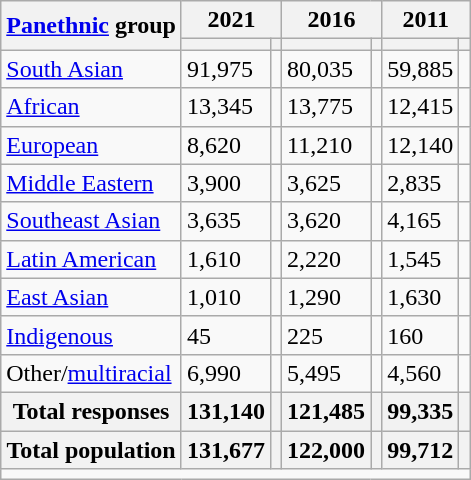<table class="wikitable collapsible sortable">
<tr>
<th rowspan="2"><a href='#'>Panethnic</a> group</th>
<th colspan="2">2021</th>
<th colspan="2">2016</th>
<th colspan="2">2011</th>
</tr>
<tr>
<th><a href='#'></a></th>
<th></th>
<th></th>
<th></th>
<th></th>
<th></th>
</tr>
<tr>
<td><a href='#'>South Asian</a></td>
<td>91,975</td>
<td></td>
<td>80,035</td>
<td></td>
<td>59,885</td>
<td></td>
</tr>
<tr>
<td><a href='#'>African</a></td>
<td>13,345</td>
<td></td>
<td>13,775</td>
<td></td>
<td>12,415</td>
<td></td>
</tr>
<tr>
<td><a href='#'>European</a></td>
<td>8,620</td>
<td></td>
<td>11,210</td>
<td></td>
<td>12,140</td>
<td></td>
</tr>
<tr>
<td><a href='#'>Middle Eastern</a></td>
<td>3,900</td>
<td></td>
<td>3,625</td>
<td></td>
<td>2,835</td>
<td></td>
</tr>
<tr>
<td><a href='#'>Southeast Asian</a></td>
<td>3,635</td>
<td></td>
<td>3,620</td>
<td></td>
<td>4,165</td>
<td></td>
</tr>
<tr>
<td><a href='#'>Latin American</a></td>
<td>1,610</td>
<td></td>
<td>2,220</td>
<td></td>
<td>1,545</td>
<td></td>
</tr>
<tr>
<td><a href='#'>East Asian</a></td>
<td>1,010</td>
<td></td>
<td>1,290</td>
<td></td>
<td>1,630</td>
<td></td>
</tr>
<tr>
<td><a href='#'>Indigenous</a></td>
<td>45</td>
<td></td>
<td>225</td>
<td></td>
<td>160</td>
<td></td>
</tr>
<tr>
<td>Other/<a href='#'>multiracial</a></td>
<td>6,990</td>
<td></td>
<td>5,495</td>
<td></td>
<td>4,560</td>
<td></td>
</tr>
<tr>
<th>Total responses</th>
<th>131,140</th>
<th></th>
<th>121,485</th>
<th></th>
<th>99,335</th>
<th></th>
</tr>
<tr class="sortbottom">
<th>Total population</th>
<th>131,677</th>
<th></th>
<th>122,000</th>
<th></th>
<th>99,712</th>
<th></th>
</tr>
<tr class="sortbottom">
<td colspan="15"></td>
</tr>
</table>
